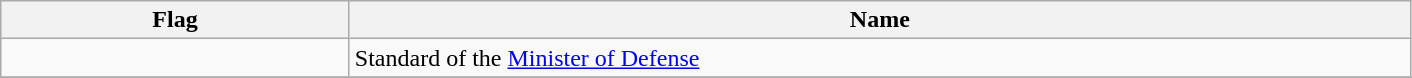<table class="wikitable">
<tr>
<th width="225">Flag</th>
<th width="700">Name</th>
</tr>
<tr>
<td></td>
<td>Standard of the <a href='#'>Minister of Defense</a></td>
</tr>
<tr>
</tr>
</table>
